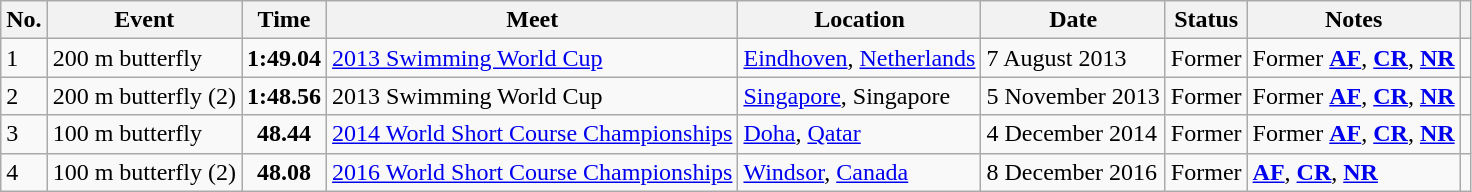<table class="wikitable sortable">
<tr>
<th>No.</th>
<th>Event</th>
<th>Time</th>
<th>Meet</th>
<th>Location</th>
<th>Date</th>
<th>Status</th>
<th>Notes</th>
<th></th>
</tr>
<tr>
<td>1</td>
<td>200 m butterfly</td>
<td style="text-align:center;"><strong>1:49.04</strong></td>
<td><a href='#'>2013 Swimming World Cup</a></td>
<td><a href='#'>Eindhoven</a>, <a href='#'>Netherlands</a></td>
<td>7 August 2013</td>
<td style="text-align:center;">Former</td>
<td>Former <strong><a href='#'>AF</a></strong>, <strong><a href='#'>CR</a></strong>, <strong><a href='#'>NR</a></strong></td>
<td style="text-align:center;"></td>
</tr>
<tr>
<td>2</td>
<td>200 m butterfly (2)</td>
<td style="text-align:center;"><strong>1:48.56</strong></td>
<td>2013 Swimming World Cup</td>
<td><a href='#'>Singapore</a>, Singapore</td>
<td>5 November 2013</td>
<td style="text-align:center;">Former</td>
<td>Former <strong><a href='#'>AF</a></strong>, <strong><a href='#'>CR</a></strong>, <strong><a href='#'>NR</a></strong></td>
<td style="text-align:center;"></td>
</tr>
<tr>
<td>3</td>
<td>100 m butterfly</td>
<td style="text-align:center;"><strong>48.44</strong></td>
<td><a href='#'>2014 World Short Course Championships</a></td>
<td><a href='#'>Doha</a>, <a href='#'>Qatar</a></td>
<td>4 December 2014</td>
<td style="text-align:center;">Former</td>
<td>Former <strong><a href='#'>AF</a></strong>, <strong><a href='#'>CR</a></strong>, <strong><a href='#'>NR</a></strong></td>
<td style="text-align:center;"></td>
</tr>
<tr>
<td>4</td>
<td>100 m butterfly (2)</td>
<td style="text-align:center;"><strong>48.08</strong></td>
<td><a href='#'>2016 World Short Course Championships</a></td>
<td><a href='#'>Windsor</a>, <a href='#'>Canada</a></td>
<td>8 December 2016</td>
<td style="text-align:center;">Former</td>
<td><strong><a href='#'>AF</a></strong>, <strong><a href='#'>CR</a></strong>, <strong><a href='#'>NR</a></strong></td>
<td style="text-align:center;"></td>
</tr>
</table>
